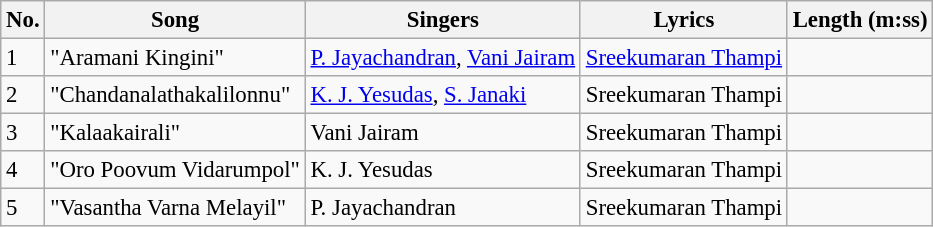<table class="wikitable" style="font-size:95%;">
<tr>
<th>No.</th>
<th>Song</th>
<th>Singers</th>
<th>Lyrics</th>
<th>Length (m:ss)</th>
</tr>
<tr>
<td>1</td>
<td>"Aramani Kingini"</td>
<td><a href='#'>P. Jayachandran</a>, <a href='#'>Vani Jairam</a></td>
<td><a href='#'>Sreekumaran Thampi</a></td>
<td></td>
</tr>
<tr>
<td>2</td>
<td>"Chandanalathakalilonnu"</td>
<td><a href='#'>K. J. Yesudas</a>, <a href='#'>S. Janaki</a></td>
<td>Sreekumaran Thampi</td>
<td></td>
</tr>
<tr>
<td>3</td>
<td>"Kalaakairali"</td>
<td>Vani Jairam</td>
<td>Sreekumaran Thampi</td>
<td></td>
</tr>
<tr>
<td>4</td>
<td>"Oro Poovum Vidarumpol"</td>
<td>K. J. Yesudas</td>
<td>Sreekumaran Thampi</td>
<td></td>
</tr>
<tr>
<td>5</td>
<td>"Vasantha Varna Melayil"</td>
<td>P. Jayachandran</td>
<td>Sreekumaran Thampi</td>
<td></td>
</tr>
</table>
